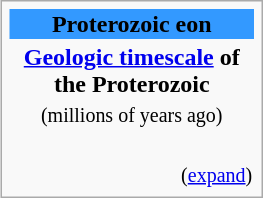<table class="infobox" style="width:175px;">
<tr>
<th style="background:#3399FF;text-align:center;">Proterozoic eon</th>
</tr>
<tr>
<th style="text-align:center;"><a href='#'>Geologic timescale</a> of the Proterozoic</th>
</tr>
<tr>
<td style="text-align:center; font-size:smaller;">(millions of years ago)</td>
</tr>
<tr>
<td style="text-align:right;"><br><small>(<a href='#'>expand</a>)</small></td>
</tr>
</table>
